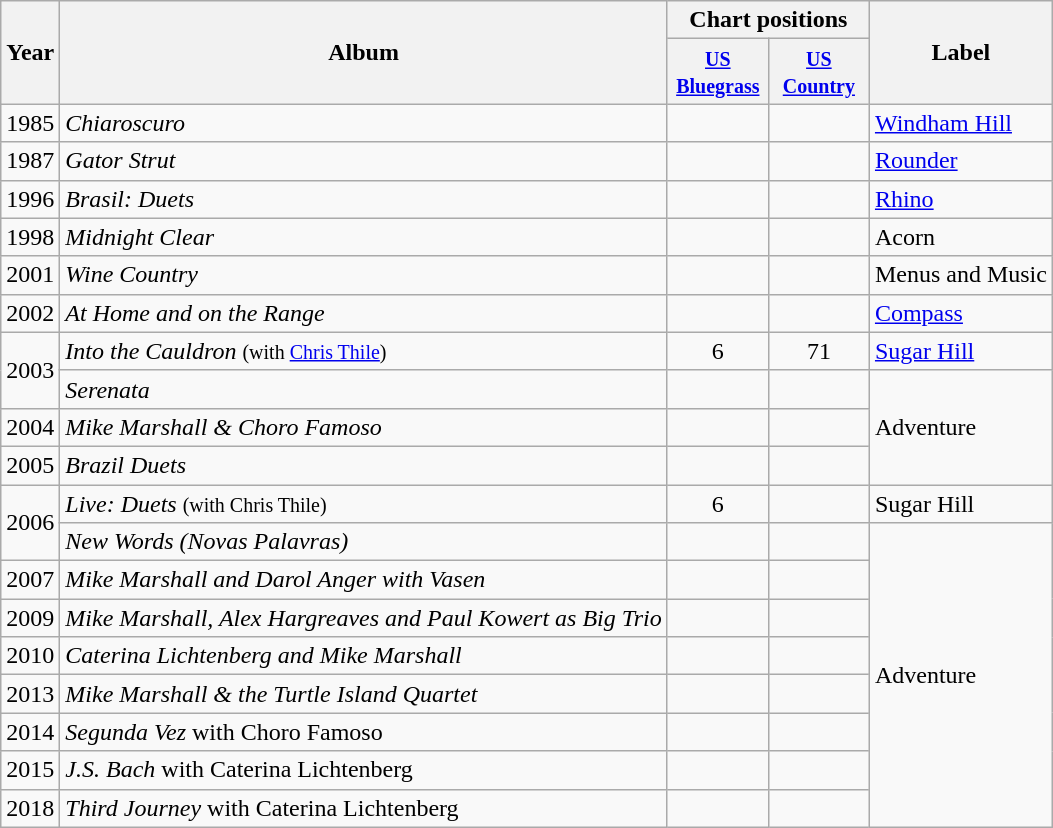<table class="wikitable">
<tr>
<th rowspan="2">Year</th>
<th rowspan="2">Album</th>
<th colspan="2">Chart positions</th>
<th rowspan="2">Label</th>
</tr>
<tr>
<th width="60"><small><a href='#'>US Bluegrass</a></small></th>
<th width="60"><small><a href='#'>US Country</a></small></th>
</tr>
<tr>
<td>1985</td>
<td><em>Chiaroscuro</em></td>
<td></td>
<td></td>
<td><a href='#'>Windham Hill</a></td>
</tr>
<tr>
<td>1987</td>
<td><em>Gator Strut</em></td>
<td></td>
<td></td>
<td><a href='#'>Rounder</a></td>
</tr>
<tr>
<td>1996</td>
<td><em>Brasil: Duets</em></td>
<td></td>
<td></td>
<td><a href='#'>Rhino</a></td>
</tr>
<tr>
<td>1998</td>
<td><em>Midnight Clear</em></td>
<td></td>
<td></td>
<td>Acorn</td>
</tr>
<tr>
<td>2001</td>
<td><em>Wine Country</em></td>
<td></td>
<td></td>
<td>Menus and Music</td>
</tr>
<tr>
<td>2002</td>
<td><em>At Home and on the Range</em></td>
<td></td>
<td></td>
<td><a href='#'>Compass</a></td>
</tr>
<tr>
<td rowspan="2">2003</td>
<td><em>Into the Cauldron</em> <small>(with <a href='#'>Chris Thile</a>)</small></td>
<td align="center">6</td>
<td align="center">71</td>
<td><a href='#'>Sugar Hill</a></td>
</tr>
<tr>
<td><em>Serenata</em></td>
<td></td>
<td></td>
<td rowspan="3">Adventure</td>
</tr>
<tr>
<td>2004</td>
<td><em>Mike Marshall & Choro Famoso</em></td>
<td></td>
<td></td>
</tr>
<tr>
<td>2005</td>
<td><em>Brazil Duets</em></td>
<td></td>
<td></td>
</tr>
<tr>
<td rowspan="2">2006</td>
<td><em>Live: Duets</em> <small>(with Chris Thile)</small></td>
<td align="center">6</td>
<td></td>
<td>Sugar Hill</td>
</tr>
<tr>
<td><em>New Words (Novas Palavras)</em></td>
<td></td>
<td></td>
<td rowspan="8">Adventure</td>
</tr>
<tr>
<td>2007</td>
<td><em>Mike Marshall and Darol Anger with Vasen</em></td>
<td></td>
</tr>
<tr>
<td>2009</td>
<td><em>Mike Marshall, Alex Hargreaves and Paul Kowert as Big Trio</em></td>
<td></td>
<td></td>
</tr>
<tr>
<td>2010</td>
<td><em>Caterina Lichtenberg and Mike Marshall</em></td>
<td></td>
<td></td>
</tr>
<tr>
<td>2013</td>
<td><em>Mike Marshall & the Turtle Island Quartet</em></td>
<td></td>
<td></td>
</tr>
<tr>
<td>2014</td>
<td><em>Segunda Vez</em> with Choro Famoso</td>
<td></td>
<td></td>
</tr>
<tr>
<td>2015</td>
<td><em>J.S. Bach</em> with Caterina Lichtenberg</td>
<td></td>
<td></td>
</tr>
<tr>
<td>2018</td>
<td><em>Third Journey</em> with Caterina Lichtenberg</td>
<td></td>
<td></td>
</tr>
</table>
